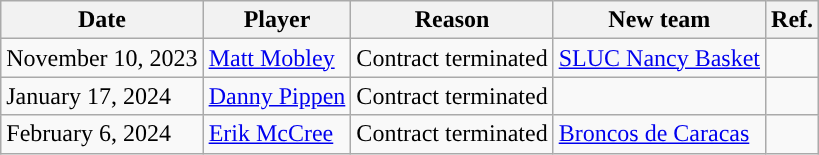<table class="wikitable">
<tr>
<th>Date</th>
<th>Player</th>
<th>Reason</th>
<th>New team</th>
<th>Ref.</th>
</tr>
<tr>
<td>November 10, 2023</td>
<td><a href='#'>Matt Mobley</a></td>
<td>Contract terminated</td>
<td> <a href='#'>SLUC Nancy Basket</a></td>
<td></td>
</tr>
<tr>
<td>January 17, 2024</td>
<td><a href='#'>Danny Pippen</a></td>
<td>Contract terminated</td>
<td></td>
<td></td>
</tr>
<tr>
<td>February 6, 2024</td>
<td><a href='#'>Erik McCree</a></td>
<td>Contract terminated</td>
<td> <a href='#'>Broncos de Caracas</a></td>
<td></td>
</tr>
</table>
